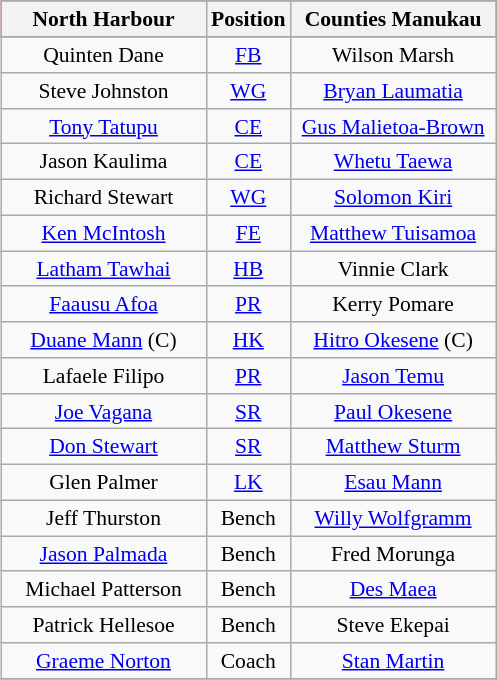<table align="right" class="wikitable" style="font-size:90%; margin-left:1em">
<tr bgcolor="#FF0033">
<th width="130">North Harbour</th>
<th width="40">Position</th>
<th width="130">Counties Manukau</th>
</tr>
<tr align=center>
<td>Quinten Dane</td>
<td><a href='#'>FB</a></td>
<td>Wilson Marsh</td>
</tr>
<tr align=center>
<td>Steve Johnston</td>
<td><a href='#'>WG</a></td>
<td><a href='#'>Bryan Laumatia</a></td>
</tr>
<tr align=center>
<td><a href='#'>Tony Tatupu</a></td>
<td><a href='#'>CE</a></td>
<td><a href='#'>Gus Malietoa-Brown</a></td>
</tr>
<tr align=center>
<td>Jason Kaulima</td>
<td><a href='#'>CE</a></td>
<td><a href='#'>Whetu Taewa</a></td>
</tr>
<tr align=center>
<td>Richard Stewart</td>
<td><a href='#'>WG</a></td>
<td><a href='#'>Solomon Kiri</a></td>
</tr>
<tr align=center>
<td><a href='#'>Ken McIntosh</a></td>
<td><a href='#'>FE</a></td>
<td><a href='#'>Matthew Tuisamoa</a></td>
</tr>
<tr align=center>
<td><a href='#'>Latham Tawhai</a></td>
<td><a href='#'>HB</a></td>
<td>Vinnie Clark</td>
</tr>
<tr align=center>
<td><a href='#'>Faausu Afoa</a></td>
<td><a href='#'>PR</a></td>
<td>Kerry Pomare</td>
</tr>
<tr align=center>
<td><a href='#'>Duane Mann</a> (C)</td>
<td><a href='#'>HK</a></td>
<td><a href='#'>Hitro Okesene</a> (C)</td>
</tr>
<tr align=center>
<td>Lafaele Filipo</td>
<td><a href='#'>PR</a></td>
<td><a href='#'>Jason Temu</a></td>
</tr>
<tr align=center>
<td><a href='#'>Joe Vagana</a></td>
<td><a href='#'>SR</a></td>
<td><a href='#'>Paul Okesene</a></td>
</tr>
<tr align=center>
<td><a href='#'>Don Stewart</a></td>
<td><a href='#'>SR</a></td>
<td><a href='#'>Matthew Sturm</a></td>
</tr>
<tr align=center>
<td>Glen Palmer</td>
<td><a href='#'>LK</a></td>
<td><a href='#'>Esau Mann</a></td>
</tr>
<tr align=center>
<td>Jeff Thurston</td>
<td>Bench</td>
<td><a href='#'>Willy Wolfgramm</a></td>
</tr>
<tr align=center>
<td><a href='#'>Jason Palmada</a></td>
<td>Bench</td>
<td>Fred Morunga</td>
</tr>
<tr align=center>
<td>Michael Patterson</td>
<td>Bench</td>
<td><a href='#'>Des Maea</a></td>
</tr>
<tr align=center>
<td>Patrick Hellesoe</td>
<td>Bench</td>
<td>Steve Ekepai</td>
</tr>
<tr align=center>
<td><a href='#'>Graeme Norton</a></td>
<td>Coach</td>
<td><a href='#'>Stan Martin</a></td>
</tr>
<tr>
</tr>
</table>
